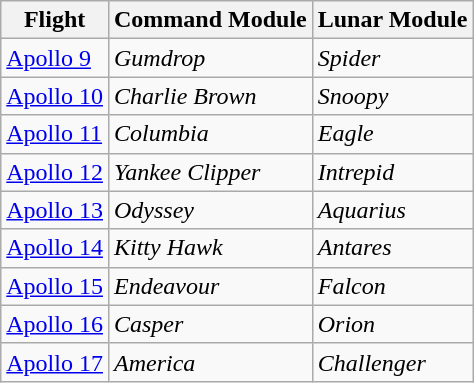<table class="wikitable">
<tr>
<th align=center>Flight</th>
<th align=center>Command Module</th>
<th align=center>Lunar Module</th>
</tr>
<tr>
<td><a href='#'>Apollo 9</a></td>
<td><em>Gumdrop</em></td>
<td><em>Spider</em></td>
</tr>
<tr>
<td><a href='#'>Apollo 10</a></td>
<td><em>Charlie Brown</em></td>
<td><em>Snoopy</em></td>
</tr>
<tr>
<td><a href='#'>Apollo 11</a></td>
<td><em>Columbia</em></td>
<td><em>Eagle</em></td>
</tr>
<tr>
<td><a href='#'>Apollo 12</a></td>
<td><em>Yankee Clipper</em></td>
<td><em>Intrepid</em></td>
</tr>
<tr>
<td><a href='#'>Apollo 13</a></td>
<td><em>Odyssey</em></td>
<td><em>Aquarius</em></td>
</tr>
<tr>
<td><a href='#'>Apollo 14</a></td>
<td><em>Kitty Hawk</em></td>
<td><em>Antares</em></td>
</tr>
<tr>
<td><a href='#'>Apollo 15</a></td>
<td><em>Endeavour</em></td>
<td><em>Falcon</em></td>
</tr>
<tr>
<td><a href='#'>Apollo 16</a></td>
<td><em>Casper</em></td>
<td><em>Orion</em></td>
</tr>
<tr>
<td><a href='#'>Apollo 17</a></td>
<td><em>America</em></td>
<td><em>Challenger</em></td>
</tr>
</table>
